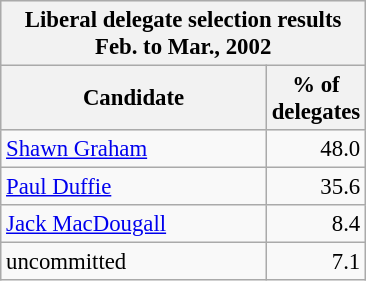<table class="wikitable" style="font-size: 95%;">
<tr style="background-color:#E9E9E9">
<th colspan="3">Liberal delegate selection results<br>Feb. to Mar., 2002</th>
</tr>
<tr style="background-color:#E9E9E9">
<th>Candidate</th>
<th style="width: 40px">% of delegates</th>
</tr>
<tr>
<td style="width: 170px"><a href='#'>Shawn Graham</a></td>
<td align="right">48.0</td>
</tr>
<tr>
<td style="width: 170px"><a href='#'>Paul Duffie</a></td>
<td align="right">35.6</td>
</tr>
<tr>
<td style="width: 170px"><a href='#'>Jack MacDougall</a></td>
<td align="right">8.4</td>
</tr>
<tr>
<td style="width: 170px">uncommitted</td>
<td align="right">7.1</td>
</tr>
</table>
